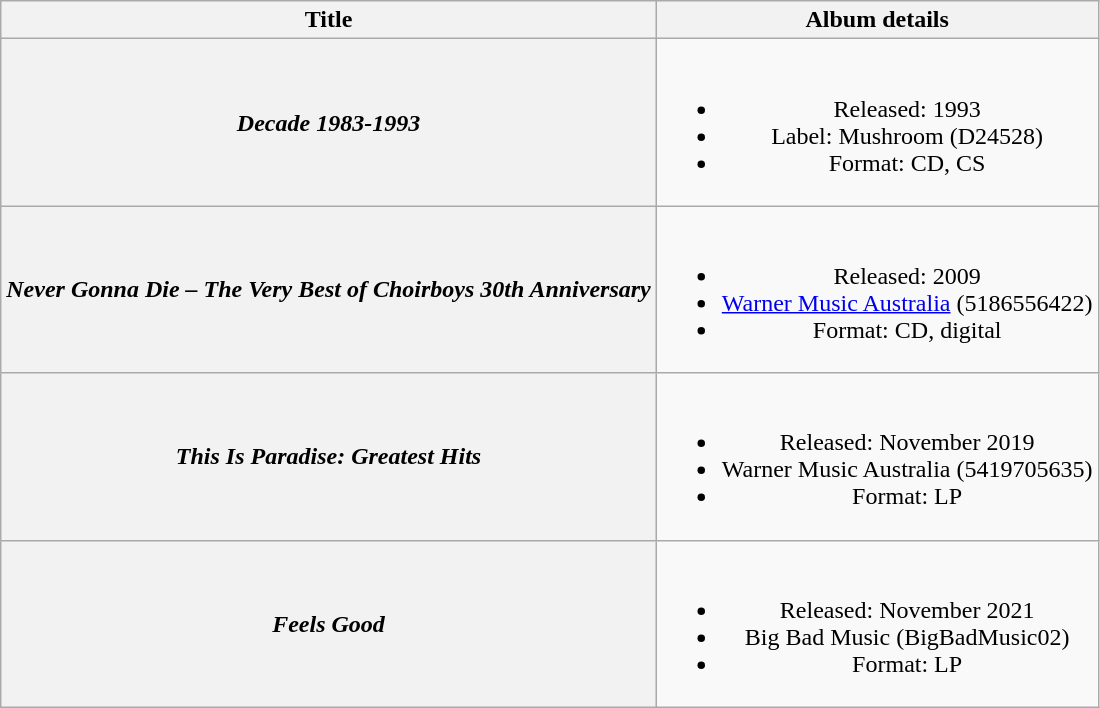<table class="wikitable plainrowheaders" style="text-align:center;" border="1">
<tr>
<th>Title</th>
<th>Album details</th>
</tr>
<tr>
<th scope="row"><em>Decade 1983-1993</em></th>
<td><br><ul><li>Released: 1993</li><li>Label: Mushroom (D24528)</li><li>Format: CD, CS</li></ul></td>
</tr>
<tr>
<th scope="row"><em>Never Gonna Die – The Very Best of Choirboys 30th Anniversary</em></th>
<td><br><ul><li>Released: 2009</li><li><a href='#'>Warner Music Australia</a> (5186556422)</li><li>Format: CD, digital</li></ul></td>
</tr>
<tr>
<th scope="row"><em>This Is Paradise: Greatest Hits</em></th>
<td><br><ul><li>Released: November 2019</li><li>Warner Music Australia (5419705635)</li><li>Format: LP</li></ul></td>
</tr>
<tr>
<th scope="row"><em>Feels Good</em></th>
<td><br><ul><li>Released: November 2021</li><li>Big Bad Music (BigBadMusic02)</li><li>Format: LP</li></ul></td>
</tr>
</table>
